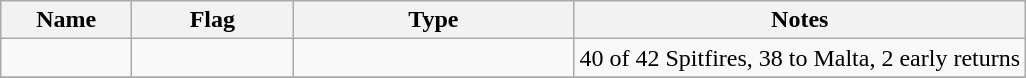<table class="wikitable sortable">
<tr>
<th scope="col" width="80px">Name</th>
<th scope="col" width="100px">Flag</th>
<th scope="col" width="180px">Type</th>
<th>Notes</th>
</tr>
<tr>
<td></td>
<td></td>
<td></td>
<td>40 of 42 Spitfires, 38 to Malta, 2 early returns</td>
</tr>
<tr>
</tr>
</table>
